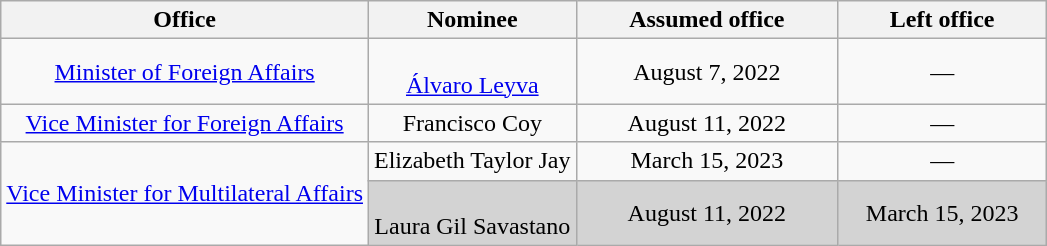<table class="wikitable sortable" style="text-align:center">
<tr>
<th>Office</th>
<th>Nominee</th>
<th style="width:25%;" data-sort-type="date">Assumed office</th>
<th style="width:20%;" data-sort-type="date">Left office</th>
</tr>
<tr>
<td><a href='#'>Minister of Foreign Affairs</a></td>
<td><br><a href='#'>Álvaro Leyva</a></td>
<td>August 7, 2022<br></td>
<td>—</td>
</tr>
<tr>
<td><a href='#'>Vice Minister for Foreign Affairs</a></td>
<td>Francisco Coy</td>
<td>August 11, 2022</td>
<td>—</td>
</tr>
<tr>
<td rowspan=2><a href='#'>Vice Minister for Multilateral Affairs</a></td>
<td>Elizabeth Taylor Jay</td>
<td>March 15, 2023</td>
<td>—</td>
</tr>
<tr style="background:lightgray;">
<td><br>Laura Gil Savastano</td>
<td>August 11, 2022</td>
<td>March 15, 2023</td>
</tr>
</table>
